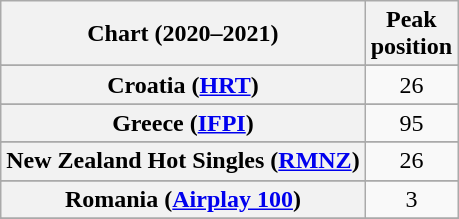<table class="wikitable sortable plainrowheaders" style="text-align:center">
<tr>
<th scope="col">Chart (2020–2021)</th>
<th scope="col">Peak<br>position</th>
</tr>
<tr>
</tr>
<tr>
</tr>
<tr>
</tr>
<tr>
<th scope="row">Croatia (<a href='#'>HRT</a>)</th>
<td>26</td>
</tr>
<tr>
</tr>
<tr>
</tr>
<tr>
</tr>
<tr>
</tr>
<tr>
<th scope="row">Greece (<a href='#'>IFPI</a>)</th>
<td>95</td>
</tr>
<tr>
</tr>
<tr>
</tr>
<tr>
</tr>
<tr>
</tr>
<tr>
</tr>
<tr>
<th scope="row">New Zealand Hot Singles (<a href='#'>RMNZ</a>)</th>
<td>26</td>
</tr>
<tr>
</tr>
<tr>
</tr>
<tr>
<th scope="row">Romania (<a href='#'>Airplay 100</a>)</th>
<td>3</td>
</tr>
<tr>
</tr>
<tr>
</tr>
<tr>
</tr>
</table>
